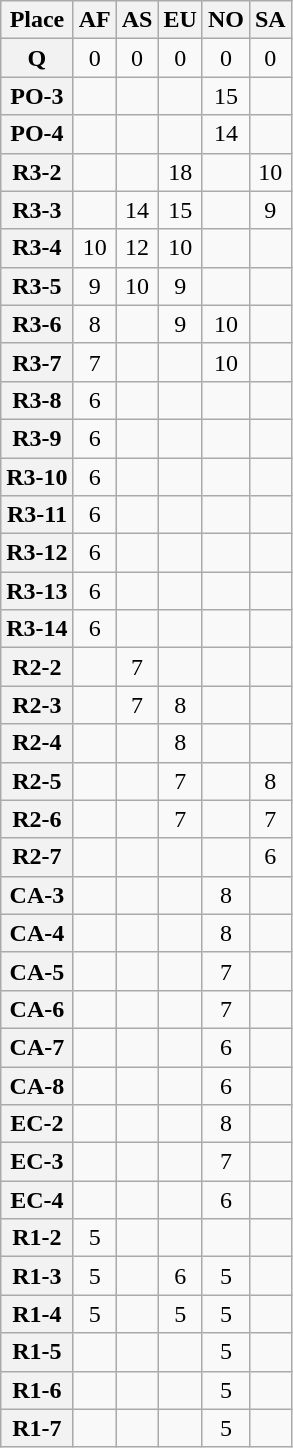<table class="wikitable sortable" style="text-align: center; font-size: 100%; ">
<tr>
<th>Place</th>
<th>AF</th>
<th>AS</th>
<th>EU</th>
<th>NO</th>
<th>SA</th>
</tr>
<tr>
<th>Q</th>
<td>0</td>
<td>0</td>
<td>0</td>
<td>0</td>
<td>0</td>
</tr>
<tr>
<th>PO-3</th>
<td></td>
<td></td>
<td></td>
<td>15</td>
<td></td>
</tr>
<tr>
<th>PO-4</th>
<td></td>
<td></td>
<td></td>
<td>14</td>
<td></td>
</tr>
<tr>
<th>R3-2</th>
<td></td>
<td></td>
<td>18</td>
<td></td>
<td>10</td>
</tr>
<tr>
<th>R3-3</th>
<td></td>
<td>14</td>
<td>15</td>
<td></td>
<td>9</td>
</tr>
<tr>
<th>R3-4</th>
<td>10</td>
<td>12</td>
<td>10</td>
<td></td>
<td></td>
</tr>
<tr>
<th>R3-5</th>
<td>9</td>
<td>10</td>
<td>9</td>
<td></td>
<td></td>
</tr>
<tr>
<th>R3-6</th>
<td>8</td>
<td></td>
<td>9</td>
<td>10</td>
<td></td>
</tr>
<tr>
<th>R3-7</th>
<td>7</td>
<td></td>
<td></td>
<td>10</td>
<td></td>
</tr>
<tr>
<th>R3-8</th>
<td>6</td>
<td></td>
<td></td>
<td></td>
<td></td>
</tr>
<tr>
<th>R3-9</th>
<td>6</td>
<td></td>
<td></td>
<td></td>
<td></td>
</tr>
<tr>
<th>R3-10</th>
<td>6</td>
<td></td>
<td></td>
<td></td>
<td></td>
</tr>
<tr>
<th>R3-11</th>
<td>6</td>
<td></td>
<td></td>
<td></td>
<td></td>
</tr>
<tr>
<th>R3-12</th>
<td>6</td>
<td></td>
<td></td>
<td></td>
<td></td>
</tr>
<tr>
<th>R3-13</th>
<td>6</td>
<td></td>
<td></td>
<td></td>
<td></td>
</tr>
<tr>
<th>R3-14</th>
<td>6</td>
<td></td>
<td></td>
<td></td>
<td></td>
</tr>
<tr>
<th>R2-2</th>
<td></td>
<td>7</td>
<td></td>
<td></td>
<td></td>
</tr>
<tr>
<th>R2-3</th>
<td></td>
<td>7</td>
<td>8</td>
<td></td>
<td></td>
</tr>
<tr>
<th>R2-4</th>
<td></td>
<td></td>
<td>8</td>
<td></td>
<td></td>
</tr>
<tr>
<th>R2-5</th>
<td></td>
<td></td>
<td>7</td>
<td></td>
<td>8</td>
</tr>
<tr>
<th>R2-6</th>
<td></td>
<td></td>
<td>7</td>
<td></td>
<td>7</td>
</tr>
<tr>
<th>R2-7</th>
<td></td>
<td></td>
<td></td>
<td></td>
<td>6</td>
</tr>
<tr>
<th>CA-3</th>
<td></td>
<td></td>
<td></td>
<td>8</td>
<td></td>
</tr>
<tr>
<th>CA-4</th>
<td></td>
<td></td>
<td></td>
<td>8</td>
<td></td>
</tr>
<tr>
<th>CA-5</th>
<td></td>
<td></td>
<td></td>
<td>7</td>
<td></td>
</tr>
<tr>
<th>CA-6</th>
<td></td>
<td></td>
<td></td>
<td>7</td>
<td></td>
</tr>
<tr>
<th>CA-7</th>
<td></td>
<td></td>
<td></td>
<td>6</td>
<td></td>
</tr>
<tr>
<th>CA-8</th>
<td></td>
<td></td>
<td></td>
<td>6</td>
<td></td>
</tr>
<tr>
<th>EC-2</th>
<td></td>
<td></td>
<td></td>
<td>8</td>
<td></td>
</tr>
<tr>
<th>EC-3</th>
<td></td>
<td></td>
<td></td>
<td>7</td>
<td></td>
</tr>
<tr>
<th>EC-4</th>
<td></td>
<td></td>
<td></td>
<td>6</td>
<td></td>
</tr>
<tr>
<th>R1-2</th>
<td>5</td>
<td></td>
<td></td>
<td></td>
<td></td>
</tr>
<tr>
<th>R1-3</th>
<td>5</td>
<td></td>
<td>6</td>
<td>5</td>
<td></td>
</tr>
<tr>
<th>R1-4</th>
<td>5</td>
<td></td>
<td>5</td>
<td>5</td>
<td></td>
</tr>
<tr>
<th>R1-5</th>
<td></td>
<td></td>
<td></td>
<td>5</td>
<td></td>
</tr>
<tr>
<th>R1-6</th>
<td></td>
<td></td>
<td></td>
<td>5</td>
<td></td>
</tr>
<tr>
<th>R1-7</th>
<td></td>
<td></td>
<td></td>
<td>5</td>
<td></td>
</tr>
</table>
